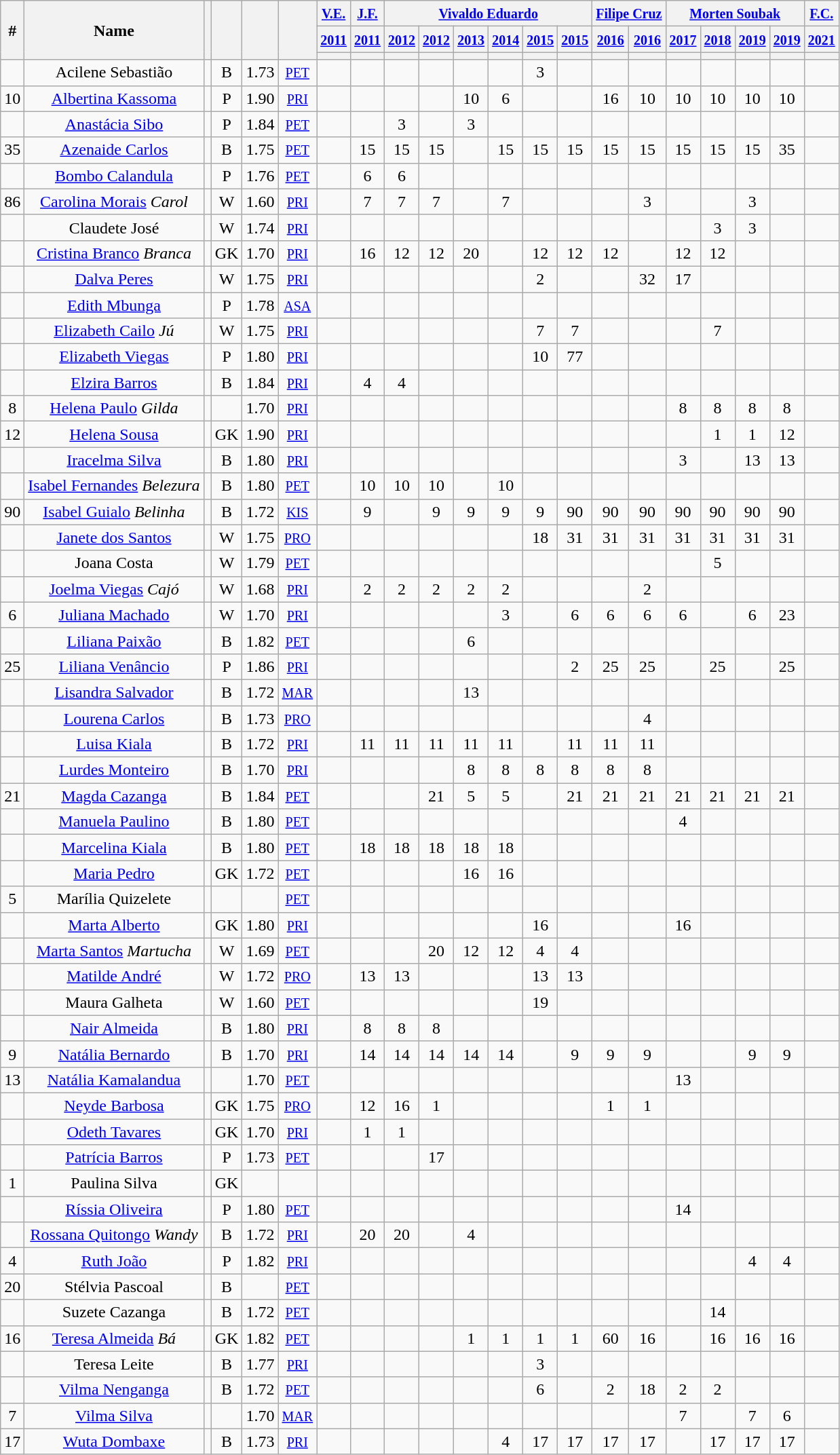<table class="wikitable plainrowheaders sortable" style="text-align:center">
<tr>
<th scope="col" rowspan="3">#</th>
<th scope="col" rowspan="3">Name</th>
<th scope="col" rowspan="3"></th>
<th scope="col" rowspan="3"></th>
<th scope="col" rowspan="3"></th>
<th scope="col" rowspan="3"></th>
<th colspan="1"><small><a href='#'>V.E.</a></small></th>
<th colspan="1"><small><a href='#'>J.F.</a></small></th>
<th colspan="6"><small><a href='#'>Vivaldo Eduardo</a></small></th>
<th colspan="2"><small><a href='#'>Filipe Cruz</a></small></th>
<th colspan="4"><small><a href='#'>Morten Soubak</a></small></th>
<th colspan="1"><small><a href='#'>F.C.</a></small></th>
</tr>
<tr>
<th colspan="1"><small><a href='#'>2011</a></small></th>
<th colspan="1"><small><a href='#'>2011</a></small></th>
<th colspan="1"><small><a href='#'>2012</a></small></th>
<th colspan="1"><small><a href='#'>2012</a></small></th>
<th colspan="1"><small><a href='#'>2013</a></small></th>
<th colspan="1"><small><a href='#'>2014</a></small></th>
<th colspan="1"><small><a href='#'>2015</a></small></th>
<th colspan="1"><small><a href='#'>2015</a></small></th>
<th colspan="1"><small><a href='#'>2016</a></small></th>
<th colspan="1"><small><a href='#'>2016</a></small></th>
<th colspan="1"><small><a href='#'>2017</a></small></th>
<th colspan="1"><small><a href='#'>2018</a></small></th>
<th colspan="1"><small><a href='#'>2019</a></small></th>
<th colspan="1"><small><a href='#'>2019</a></small></th>
<th colspan="1"><small><a href='#'>2021</a></small></th>
</tr>
<tr>
<th scope="col" rowspan="1"><small></small></th>
<th scope="col" rowspan="1"><small></small></th>
<th scope="col" rowspan="1"><small></small></th>
<th scope="col" rowspan="1"><small></small></th>
<th scope="col" rowspan="1"><small></small></th>
<th scope="col" rowspan="1"><small></small></th>
<th scope="col" rowspan="1"><small></small></th>
<th scope="col" rowspan="1"><small></small></th>
<th scope="col" rowspan="1"><small></small></th>
<th scope="col" rowspan="1"><small></small></th>
<th scope="col" rowspan="1"><small></small></th>
<th scope="col" rowspan="1"><small></small></th>
<th scope="col" rowspan="1"><small></small></th>
<th scope="col" rowspan="1"><small></small></th>
<th scope="col" rowspan="1"><small></small></th>
</tr>
<tr>
<td></td>
<td>Acilene Sebastião</td>
<td></td>
<td data-sort-value="2">B</td>
<td>1.73</td>
<td><small><a href='#'>PET</a></small></td>
<td></td>
<td></td>
<td></td>
<td></td>
<td></td>
<td></td>
<td data-sort-value="03">3</td>
<td></td>
<td></td>
<td></td>
<td></td>
<td></td>
<td></td>
<td></td>
<td></td>
</tr>
<tr>
<td>10</td>
<td><a href='#'>Albertina Kassoma</a></td>
<td></td>
<td>P</td>
<td>1.90</td>
<td><small><a href='#'>PRI</a></small></td>
<td></td>
<td></td>
<td></td>
<td></td>
<td>10</td>
<td data-sort-value="06">6</td>
<td></td>
<td></td>
<td>16</td>
<td>10</td>
<td>10</td>
<td>10</td>
<td>10</td>
<td>10</td>
<td></td>
</tr>
<tr>
<td></td>
<td><a href='#'>Anastácia Sibo</a></td>
<td></td>
<td>P</td>
<td>1.84</td>
<td><small><a href='#'>PET</a></small></td>
<td></td>
<td></td>
<td data-sort-value="03">3</td>
<td></td>
<td data-sort-value="03">3</td>
<td></td>
<td></td>
<td></td>
<td></td>
<td></td>
<td></td>
<td></td>
<td></td>
<td></td>
<td></td>
</tr>
<tr>
<td>35</td>
<td><a href='#'>Azenaide Carlos</a></td>
<td></td>
<td data-sort-value="2">B</td>
<td>1.75</td>
<td><small><a href='#'>PET</a></small></td>
<td></td>
<td>15</td>
<td>15</td>
<td>15</td>
<td></td>
<td>15</td>
<td>15</td>
<td>15</td>
<td>15</td>
<td>15</td>
<td>15</td>
<td>15</td>
<td>15</td>
<td>35</td>
<td></td>
</tr>
<tr>
<td></td>
<td><a href='#'>Bombo Calandula</a></td>
<td></td>
<td>P</td>
<td>1.76</td>
<td><small><a href='#'>PET</a></small></td>
<td></td>
<td data-sort-value="06">6</td>
<td data-sort-value="06">6</td>
<td></td>
<td></td>
<td></td>
<td></td>
<td></td>
<td></td>
<td></td>
<td></td>
<td></td>
<td></td>
<td></td>
<td></td>
</tr>
<tr>
<td>86</td>
<td><a href='#'>Carolina Morais</a> <em>Carol</em></td>
<td></td>
<td data-sort-value="3">W</td>
<td>1.60</td>
<td><small><a href='#'>PRI</a></small></td>
<td></td>
<td data-sort-value="07">7</td>
<td data-sort-value="07">7</td>
<td data-sort-value="07">7</td>
<td></td>
<td data-sort-value="07">7</td>
<td></td>
<td></td>
<td></td>
<td data-sort-value="03">3</td>
<td></td>
<td></td>
<td data-sort-value="03">3</td>
<td></td>
<td></td>
</tr>
<tr>
<td></td>
<td>Claudete José</td>
<td></td>
<td data-sort-value="3">W</td>
<td>1.74</td>
<td><small><a href='#'>PRI</a></small></td>
<td></td>
<td></td>
<td></td>
<td></td>
<td></td>
<td></td>
<td></td>
<td></td>
<td></td>
<td></td>
<td></td>
<td data-sort-value="03">3</td>
<td data-sort-value="03">3</td>
<td></td>
<td></td>
</tr>
<tr>
<td></td>
<td><a href='#'>Cristina Branco</a> <em>Branca</em></td>
<td></td>
<td data-sort-value="1">GK</td>
<td>1.70</td>
<td><small><a href='#'>PRI</a></small></td>
<td></td>
<td>16</td>
<td>12</td>
<td>12</td>
<td>20</td>
<td></td>
<td>12</td>
<td>12</td>
<td>12</td>
<td></td>
<td>12</td>
<td>12</td>
<td></td>
<td></td>
<td></td>
</tr>
<tr>
<td></td>
<td><a href='#'>Dalva Peres</a></td>
<td></td>
<td data-sort-value="3">W</td>
<td>1.75</td>
<td><small><a href='#'>PRI</a></small></td>
<td></td>
<td></td>
<td></td>
<td></td>
<td></td>
<td></td>
<td data-sort-value="02">2</td>
<td></td>
<td></td>
<td>32</td>
<td>17</td>
<td></td>
<td></td>
<td></td>
<td></td>
</tr>
<tr>
<td></td>
<td><a href='#'>Edith Mbunga</a></td>
<td></td>
<td>P</td>
<td>1.78</td>
<td><small><a href='#'>ASA</a></small></td>
<td></td>
<td></td>
<td></td>
<td></td>
<td></td>
<td></td>
<td></td>
<td></td>
<td></td>
<td></td>
<td></td>
<td></td>
<td></td>
<td></td>
<td></td>
</tr>
<tr>
<td></td>
<td><a href='#'>Elizabeth Cailo</a> <em>Jú</em></td>
<td></td>
<td data-sort-value="3">W</td>
<td>1.75</td>
<td><small><a href='#'>PRI</a></small></td>
<td></td>
<td></td>
<td></td>
<td></td>
<td></td>
<td></td>
<td data-sort-value="07">7</td>
<td data-sort-value="07">7</td>
<td></td>
<td></td>
<td></td>
<td data-sort-value="07">7</td>
<td></td>
<td></td>
<td></td>
</tr>
<tr>
<td></td>
<td><a href='#'>Elizabeth Viegas</a></td>
<td></td>
<td>P</td>
<td>1.80</td>
<td><small><a href='#'>PRI</a></small></td>
<td></td>
<td></td>
<td></td>
<td></td>
<td></td>
<td></td>
<td>10</td>
<td>77</td>
<td></td>
<td></td>
<td></td>
<td></td>
<td></td>
<td></td>
<td></td>
</tr>
<tr>
<td></td>
<td><a href='#'>Elzira Barros</a></td>
<td></td>
<td data-sort-value="2">B</td>
<td>1.84</td>
<td><small><a href='#'>PRI</a></small></td>
<td></td>
<td data-sort-value="04">4</td>
<td data-sort-value="04">4</td>
<td></td>
<td></td>
<td></td>
<td></td>
<td></td>
<td></td>
<td></td>
<td></td>
<td></td>
<td></td>
<td></td>
<td></td>
</tr>
<tr>
<td data-sort-value="08">8</td>
<td><a href='#'>Helena Paulo</a> <em>Gilda</em></td>
<td></td>
<td data-sort-value="2"></td>
<td>1.70</td>
<td><small><a href='#'>PRI</a></small></td>
<td></td>
<td></td>
<td></td>
<td></td>
<td></td>
<td></td>
<td></td>
<td></td>
<td></td>
<td></td>
<td data-sort-value="08">8</td>
<td data-sort-value="08">8</td>
<td data-sort-value="08">8</td>
<td data-sort-value="08">8</td>
<td></td>
</tr>
<tr>
<td>12</td>
<td><a href='#'>Helena Sousa</a></td>
<td></td>
<td data-sort-value="1">GK</td>
<td>1.90</td>
<td><small><a href='#'>PRI</a></small></td>
<td></td>
<td></td>
<td></td>
<td></td>
<td></td>
<td></td>
<td></td>
<td></td>
<td></td>
<td></td>
<td></td>
<td data-sort-value="01">1</td>
<td data-sort-value="01">1</td>
<td>12</td>
<td></td>
</tr>
<tr>
<td></td>
<td><a href='#'>Iracelma Silva</a></td>
<td></td>
<td data-sort-value="2">B</td>
<td>1.80</td>
<td><small><a href='#'>PRI</a></small></td>
<td></td>
<td></td>
<td></td>
<td></td>
<td></td>
<td></td>
<td></td>
<td></td>
<td></td>
<td></td>
<td data-sort-value="03">3</td>
<td></td>
<td>13</td>
<td>13</td>
<td></td>
</tr>
<tr>
<td></td>
<td><a href='#'>Isabel Fernandes</a> <em>Belezura</em></td>
<td></td>
<td data-sort-value="2">B</td>
<td>1.80</td>
<td><small><a href='#'>PET</a></small></td>
<td></td>
<td>10</td>
<td>10</td>
<td>10</td>
<td></td>
<td>10</td>
<td></td>
<td></td>
<td></td>
<td></td>
<td></td>
<td></td>
<td></td>
<td></td>
<td></td>
</tr>
<tr>
<td>90</td>
<td><a href='#'>Isabel Guialo</a> <em>Belinha</em></td>
<td></td>
<td data-sort-value="2">B</td>
<td>1.72</td>
<td><small><a href='#'>KIS</a></small></td>
<td></td>
<td data-sort-value="09">9</td>
<td></td>
<td data-sort-value="09">9</td>
<td data-sort-value="09">9</td>
<td data-sort-value="09">9</td>
<td data-sort-value="09">9</td>
<td>90</td>
<td>90</td>
<td>90</td>
<td>90</td>
<td>90</td>
<td>90</td>
<td>90</td>
<td></td>
</tr>
<tr>
<td></td>
<td><a href='#'>Janete dos Santos</a></td>
<td></td>
<td data-sort-value="3">W</td>
<td>1.75</td>
<td><small><a href='#'>PRO</a></small></td>
<td></td>
<td></td>
<td></td>
<td></td>
<td></td>
<td></td>
<td>18</td>
<td>31</td>
<td>31</td>
<td>31</td>
<td>31</td>
<td>31</td>
<td>31</td>
<td>31</td>
<td></td>
</tr>
<tr>
<td></td>
<td>Joana Costa</td>
<td></td>
<td data-sort-value="3">W</td>
<td>1.79</td>
<td><small><a href='#'>PET</a></small></td>
<td></td>
<td></td>
<td></td>
<td></td>
<td></td>
<td></td>
<td></td>
<td></td>
<td></td>
<td></td>
<td></td>
<td data-sort-value="05">5</td>
<td></td>
<td></td>
<td></td>
</tr>
<tr>
<td></td>
<td><a href='#'>Joelma Viegas</a> <em>Cajó</em></td>
<td></td>
<td data-sort-value="3">W</td>
<td>1.68</td>
<td><small><a href='#'>PRI</a></small></td>
<td></td>
<td data-sort-value="02">2</td>
<td data-sort-value="02">2</td>
<td data-sort-value="02">2</td>
<td data-sort-value="02">2</td>
<td data-sort-value="02">2</td>
<td></td>
<td></td>
<td></td>
<td data-sort-value="02">2</td>
<td></td>
<td></td>
<td></td>
<td></td>
<td></td>
</tr>
<tr>
<td data-sort-value="06">6</td>
<td><a href='#'>Juliana Machado</a></td>
<td></td>
<td data-sort-value="3">W</td>
<td>1.70</td>
<td><small><a href='#'>PRI</a></small></td>
<td></td>
<td></td>
<td></td>
<td></td>
<td></td>
<td data-sort-value="03">3</td>
<td></td>
<td data-sort-value="06">6</td>
<td data-sort-value="06">6</td>
<td data-sort-value="06">6</td>
<td data-sort-value="06">6</td>
<td></td>
<td data-sort-value="06">6</td>
<td>23</td>
<td></td>
</tr>
<tr>
<td></td>
<td><a href='#'>Liliana Paixão</a></td>
<td></td>
<td data-sort-value="2">B</td>
<td>1.82</td>
<td><small><a href='#'>PET</a></small></td>
<td></td>
<td></td>
<td></td>
<td></td>
<td data-sort-value="06">6</td>
<td></td>
<td></td>
<td></td>
<td></td>
<td></td>
<td></td>
<td></td>
<td></td>
<td></td>
<td></td>
</tr>
<tr>
<td>25</td>
<td><a href='#'>Liliana Venâncio</a></td>
<td></td>
<td>P</td>
<td>1.86</td>
<td><small><a href='#'>PRI</a></small></td>
<td></td>
<td></td>
<td></td>
<td></td>
<td></td>
<td></td>
<td></td>
<td data-sort-value="02">2</td>
<td>25</td>
<td>25</td>
<td></td>
<td>25</td>
<td></td>
<td>25</td>
<td></td>
</tr>
<tr>
<td></td>
<td><a href='#'>Lisandra Salvador</a></td>
<td></td>
<td data-sort-value="2">B</td>
<td>1.72</td>
<td><small><a href='#'>MAR</a></small></td>
<td></td>
<td></td>
<td></td>
<td></td>
<td>13</td>
<td></td>
<td></td>
<td></td>
<td></td>
<td></td>
<td></td>
<td></td>
<td></td>
<td></td>
<td></td>
</tr>
<tr>
<td></td>
<td><a href='#'>Lourena Carlos</a></td>
<td></td>
<td data-sort-value="2">B</td>
<td>1.73</td>
<td><small><a href='#'>PRO</a></small></td>
<td></td>
<td></td>
<td></td>
<td></td>
<td></td>
<td></td>
<td></td>
<td></td>
<td></td>
<td data-sort-value="04">4</td>
<td></td>
<td></td>
<td></td>
<td></td>
<td></td>
</tr>
<tr>
<td></td>
<td><a href='#'>Luisa Kiala</a></td>
<td></td>
<td data-sort-value="2">B</td>
<td>1.72</td>
<td><small><a href='#'>PRI</a></small></td>
<td></td>
<td>11</td>
<td>11</td>
<td>11</td>
<td>11</td>
<td>11</td>
<td></td>
<td>11</td>
<td>11</td>
<td>11</td>
<td></td>
<td></td>
<td></td>
<td></td>
<td></td>
</tr>
<tr>
<td></td>
<td><a href='#'>Lurdes Monteiro</a></td>
<td></td>
<td data-sort-value="2">B</td>
<td>1.70</td>
<td><small><a href='#'>PRI</a></small></td>
<td></td>
<td></td>
<td></td>
<td></td>
<td data-sort-value="08">8</td>
<td data-sort-value="08">8</td>
<td data-sort-value="08">8</td>
<td data-sort-value="08">8</td>
<td data-sort-value="08">8</td>
<td data-sort-value="08">8</td>
<td></td>
<td></td>
<td></td>
<td></td>
<td></td>
</tr>
<tr>
<td>21</td>
<td><a href='#'>Magda Cazanga</a></td>
<td></td>
<td data-sort-value="2">B</td>
<td>1.84</td>
<td><small><a href='#'>PET</a></small></td>
<td></td>
<td></td>
<td></td>
<td>21</td>
<td data-sort-value="05">5</td>
<td data-sort-value="05">5</td>
<td></td>
<td>21</td>
<td>21</td>
<td>21</td>
<td>21</td>
<td>21</td>
<td>21</td>
<td>21</td>
<td></td>
</tr>
<tr>
<td></td>
<td><a href='#'>Manuela Paulino</a></td>
<td></td>
<td data-sort-value="2">B</td>
<td>1.80</td>
<td><small><a href='#'>PET</a></small></td>
<td></td>
<td></td>
<td></td>
<td></td>
<td></td>
<td></td>
<td></td>
<td></td>
<td></td>
<td></td>
<td data-sort-value="04">4</td>
<td></td>
<td></td>
<td></td>
<td></td>
</tr>
<tr>
<td></td>
<td><a href='#'>Marcelina Kiala</a></td>
<td></td>
<td data-sort-value="2">B</td>
<td>1.80</td>
<td><small><a href='#'>PET</a></small></td>
<td></td>
<td>18</td>
<td>18</td>
<td>18</td>
<td>18</td>
<td>18</td>
<td></td>
<td></td>
<td></td>
<td></td>
<td></td>
<td></td>
<td></td>
<td></td>
<td></td>
</tr>
<tr>
<td></td>
<td><a href='#'>Maria Pedro</a></td>
<td></td>
<td data-sort-value="1">GK</td>
<td>1.72</td>
<td><small><a href='#'>PET</a></small></td>
<td></td>
<td></td>
<td></td>
<td></td>
<td>16</td>
<td>16</td>
<td></td>
<td></td>
<td></td>
<td></td>
<td></td>
<td></td>
<td></td>
<td></td>
<td></td>
</tr>
<tr>
<td data-sort-value="05">5</td>
<td data-sort-value="Marilia">Marília Quizelete</td>
<td></td>
<td></td>
<td></td>
<td><small><a href='#'>PET</a></small></td>
<td></td>
<td></td>
<td></td>
<td></td>
<td></td>
<td></td>
<td></td>
<td></td>
<td></td>
<td></td>
<td></td>
<td></td>
<td></td>
<td></td>
<td></td>
</tr>
<tr>
<td></td>
<td><a href='#'>Marta Alberto</a></td>
<td></td>
<td data-sort-value="1">GK</td>
<td>1.80</td>
<td><small><a href='#'>PRI</a></small></td>
<td></td>
<td></td>
<td></td>
<td></td>
<td></td>
<td></td>
<td>16</td>
<td></td>
<td></td>
<td></td>
<td>16</td>
<td></td>
<td></td>
<td></td>
<td></td>
</tr>
<tr>
<td></td>
<td><a href='#'>Marta Santos</a> <em>Martucha</em></td>
<td></td>
<td data-sort-value="3">W</td>
<td>1.69</td>
<td><small><a href='#'>PET</a></small></td>
<td></td>
<td></td>
<td></td>
<td>20</td>
<td>12</td>
<td>12</td>
<td data-sort-value="04">4</td>
<td data-sort-value="04">4</td>
<td></td>
<td></td>
<td></td>
<td></td>
<td></td>
<td></td>
<td></td>
</tr>
<tr>
<td></td>
<td><a href='#'>Matilde André</a></td>
<td></td>
<td data-sort-value="3">W</td>
<td>1.72</td>
<td><small><a href='#'>PRO</a></small></td>
<td></td>
<td>13</td>
<td>13</td>
<td></td>
<td></td>
<td></td>
<td>13</td>
<td>13</td>
<td></td>
<td></td>
<td></td>
<td></td>
<td></td>
<td></td>
<td></td>
</tr>
<tr>
<td></td>
<td>Maura Galheta</td>
<td></td>
<td data-sort-value="3">W</td>
<td>1.60</td>
<td><small><a href='#'>PET</a></small></td>
<td></td>
<td></td>
<td></td>
<td></td>
<td></td>
<td></td>
<td>19</td>
<td></td>
<td></td>
<td></td>
<td></td>
<td></td>
<td></td>
<td></td>
<td></td>
</tr>
<tr>
<td></td>
<td><a href='#'>Nair Almeida</a></td>
<td></td>
<td data-sort-value="2">B</td>
<td>1.80</td>
<td><small><a href='#'>PRI</a></small></td>
<td></td>
<td data-sort-value="08">8</td>
<td data-sort-value="08">8</td>
<td data-sort-value="08">8</td>
<td></td>
<td></td>
<td></td>
<td></td>
<td></td>
<td></td>
<td></td>
<td></td>
<td></td>
<td></td>
<td></td>
</tr>
<tr>
<td data-sort-value="09">9</td>
<td><a href='#'>Natália Bernardo</a></td>
<td></td>
<td data-sort-value="2">B</td>
<td>1.70</td>
<td><small><a href='#'>PRI</a></small></td>
<td></td>
<td>14</td>
<td>14</td>
<td>14</td>
<td>14</td>
<td>14</td>
<td></td>
<td data-sort-value="09">9</td>
<td data-sort-value="09">9</td>
<td data-sort-value="09">9</td>
<td></td>
<td></td>
<td data-sort-value="09">9</td>
<td data-sort-value="09">9</td>
<td></td>
</tr>
<tr>
<td>13</td>
<td><a href='#'>Natália Kamalandua</a></td>
<td></td>
<td data-sort-value="3"></td>
<td>1.70</td>
<td><small><a href='#'>PET</a></small></td>
<td></td>
<td></td>
<td></td>
<td></td>
<td></td>
<td></td>
<td></td>
<td></td>
<td></td>
<td></td>
<td>13</td>
<td></td>
<td></td>
<td></td>
<td></td>
</tr>
<tr>
<td></td>
<td><a href='#'>Neyde Barbosa</a></td>
<td></td>
<td data-sort-value="1">GK</td>
<td>1.75</td>
<td><small><a href='#'>PRO</a></small></td>
<td></td>
<td>12</td>
<td>16</td>
<td data-sort-value="01">1</td>
<td></td>
<td></td>
<td></td>
<td></td>
<td data-sort-value="01">1</td>
<td data-sort-value="01">1</td>
<td></td>
<td></td>
<td></td>
<td></td>
<td></td>
</tr>
<tr>
<td></td>
<td><a href='#'>Odeth Tavares</a></td>
<td></td>
<td data-sort-value="1">GK</td>
<td>1.70</td>
<td><small><a href='#'>PRI</a></small></td>
<td></td>
<td data-sort-value="01">1</td>
<td data-sort-value="01">1</td>
<td></td>
<td></td>
<td></td>
<td></td>
<td></td>
<td></td>
<td></td>
<td></td>
<td></td>
<td></td>
<td></td>
<td></td>
</tr>
<tr>
<td></td>
<td><a href='#'>Patrícia Barros</a></td>
<td></td>
<td>P</td>
<td>1.73</td>
<td><small><a href='#'>PET</a></small></td>
<td></td>
<td></td>
<td></td>
<td>17</td>
<td></td>
<td></td>
<td></td>
<td></td>
<td></td>
<td></td>
<td></td>
<td></td>
<td></td>
<td></td>
<td></td>
</tr>
<tr>
<td data-sort-value="01">1</td>
<td>Paulina Silva</td>
<td></td>
<td data-sort-value="1">GK</td>
<td></td>
<td></td>
<td></td>
<td></td>
<td></td>
<td></td>
<td></td>
<td></td>
<td></td>
<td></td>
<td></td>
<td></td>
<td></td>
<td></td>
<td></td>
<td></td>
<td></td>
</tr>
<tr>
<td></td>
<td data-sort-value="Rissia"><a href='#'>Ríssia Oliveira</a></td>
<td></td>
<td>P</td>
<td>1.80</td>
<td><small><a href='#'>PET</a></small></td>
<td></td>
<td></td>
<td></td>
<td></td>
<td></td>
<td></td>
<td></td>
<td></td>
<td></td>
<td></td>
<td>14</td>
<td></td>
<td></td>
<td></td>
<td></td>
</tr>
<tr>
<td></td>
<td><a href='#'>Rossana Quitongo</a> <em>Wandy</em></td>
<td></td>
<td data-sort-value="2">B</td>
<td>1.72</td>
<td><small><a href='#'>PRI</a></small></td>
<td></td>
<td>20</td>
<td>20</td>
<td></td>
<td data-sort-value="04">4</td>
<td></td>
<td></td>
<td></td>
<td></td>
<td></td>
<td></td>
<td></td>
<td></td>
<td></td>
<td></td>
</tr>
<tr>
<td data-sort-value="04">4</td>
<td><a href='#'>Ruth João</a></td>
<td></td>
<td>P</td>
<td>1.82</td>
<td><small><a href='#'>PRI</a></small></td>
<td></td>
<td></td>
<td></td>
<td></td>
<td></td>
<td></td>
<td></td>
<td></td>
<td></td>
<td></td>
<td></td>
<td></td>
<td data-sort-value="04">4</td>
<td data-sort-value="04">4</td>
<td></td>
</tr>
<tr>
<td>20</td>
<td>Stélvia Pascoal</td>
<td></td>
<td data-sort-value="2">B</td>
<td></td>
<td><small><a href='#'>PET</a></small></td>
<td></td>
<td></td>
<td></td>
<td></td>
<td></td>
<td></td>
<td></td>
<td></td>
<td></td>
<td></td>
<td></td>
<td></td>
<td></td>
<td></td>
<td></td>
</tr>
<tr>
<td></td>
<td>Suzete Cazanga</td>
<td></td>
<td data-sort-value="2">B</td>
<td>1.72</td>
<td><small><a href='#'>PET</a></small></td>
<td></td>
<td></td>
<td></td>
<td></td>
<td></td>
<td></td>
<td></td>
<td></td>
<td></td>
<td></td>
<td></td>
<td>14</td>
<td></td>
<td></td>
<td></td>
</tr>
<tr>
<td>16</td>
<td><a href='#'>Teresa Almeida</a> <em>Bá</em></td>
<td></td>
<td data-sort-value="1">GK</td>
<td>1.82</td>
<td><small><a href='#'>PET</a></small></td>
<td></td>
<td></td>
<td></td>
<td></td>
<td data-sort-value="01">1</td>
<td data-sort-value="01">1</td>
<td data-sort-value="01">1</td>
<td data-sort-value="01">1</td>
<td>60</td>
<td>16</td>
<td></td>
<td>16</td>
<td>16</td>
<td>16</td>
<td></td>
</tr>
<tr>
<td></td>
<td>Teresa Leite</td>
<td></td>
<td data-sort-value="2">B</td>
<td>1.77</td>
<td><small><a href='#'>PRI</a></small></td>
<td></td>
<td></td>
<td></td>
<td></td>
<td></td>
<td></td>
<td data-sort-value="03">3</td>
<td></td>
<td></td>
<td></td>
<td></td>
<td></td>
<td></td>
<td></td>
<td></td>
</tr>
<tr>
<td></td>
<td><a href='#'>Vilma Nenganga</a></td>
<td></td>
<td data-sort-value="2">B</td>
<td>1.72</td>
<td><small><a href='#'>PET</a></small></td>
<td></td>
<td></td>
<td></td>
<td></td>
<td></td>
<td></td>
<td data-sort-value="06">6</td>
<td></td>
<td data-sort-value="02">2</td>
<td>18</td>
<td data-sort-value="02">2</td>
<td data-sort-value="02">2</td>
<td></td>
<td></td>
<td></td>
</tr>
<tr>
<td data-sort-value="07">7</td>
<td><a href='#'>Vilma Silva</a></td>
<td></td>
<td data-sort-value="2"></td>
<td>1.70</td>
<td><small><a href='#'>MAR</a></small></td>
<td></td>
<td></td>
<td></td>
<td></td>
<td></td>
<td></td>
<td></td>
<td></td>
<td></td>
<td></td>
<td data-sort-value="07">7</td>
<td></td>
<td data-sort-value="07">7</td>
<td data-sort-value="06">6</td>
<td></td>
</tr>
<tr>
<td>17</td>
<td><a href='#'>Wuta Dombaxe</a></td>
<td></td>
<td data-sort-value="2">B</td>
<td>1.73</td>
<td><small><a href='#'>PRI</a></small></td>
<td></td>
<td></td>
<td></td>
<td></td>
<td></td>
<td data-sort-value="04">4</td>
<td>17</td>
<td>17</td>
<td>17</td>
<td>17</td>
<td></td>
<td>17</td>
<td>17</td>
<td>17</td>
<td></td>
</tr>
</table>
